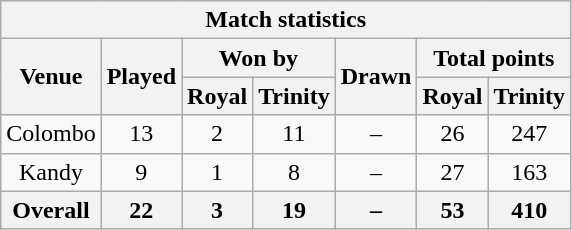<table class="wikitable">
<tr>
<th colspan="7">Match statistics</th>
</tr>
<tr>
<th rowspan=2>Venue</th>
<th rowspan=2>Played</th>
<th colspan=2>Won by</th>
<th rowspan=2>Drawn</th>
<th colspan=2>Total points</th>
</tr>
<tr>
<th>Royal</th>
<th>Trinity</th>
<th>Royal</th>
<th>Trinity</th>
</tr>
<tr>
<td style="text-align:center">Colombo</td>
<td style="text-align:center">13</td>
<td style="text-align:center">2</td>
<td style="text-align:center">11</td>
<td style="text-align:center">–</td>
<td style="text-align:center">26</td>
<td style="text-align:center">247</td>
</tr>
<tr>
<td style="text-align:center">Kandy</td>
<td style="text-align:center">9</td>
<td style="text-align:center">1</td>
<td style="text-align:center">8</td>
<td style="text-align:center">–</td>
<td style="text-align:center">27</td>
<td style="text-align:center">163</td>
</tr>
<tr>
<th style="text-align:center">Overall</th>
<th style="text-align:center">22</th>
<th style="text-align:center">3</th>
<th style="text-align:center">19</th>
<th style="text-align:center">–</th>
<th style="text-align:center">53</th>
<th style="text-align:center">410</th>
</tr>
</table>
